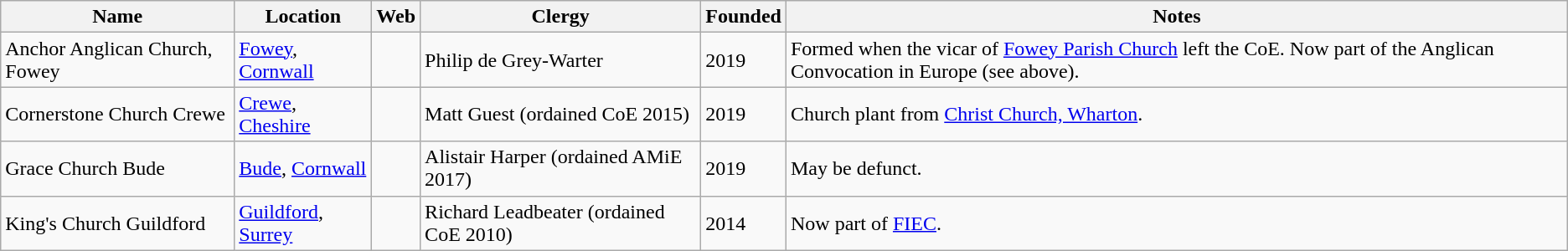<table class="wikitable sortable">
<tr>
<th>Name</th>
<th>Location</th>
<th>Web</th>
<th>Clergy</th>
<th>Founded</th>
<th>Notes</th>
</tr>
<tr>
<td>Anchor Anglican Church, Fowey</td>
<td><a href='#'>Fowey</a>, <a href='#'>Cornwall</a></td>
<td></td>
<td>Philip de Grey-Warter</td>
<td>2019</td>
<td>Formed when the vicar of <a href='#'>Fowey Parish Church</a> left the CoE. Now part of the Anglican Convocation in Europe (see above).</td>
</tr>
<tr>
<td>Cornerstone Church Crewe</td>
<td><a href='#'>Crewe</a>, <a href='#'>Cheshire</a></td>
<td></td>
<td>Matt Guest (ordained CoE 2015)</td>
<td>2019</td>
<td>Church plant from <a href='#'>Christ Church, Wharton</a>.</td>
</tr>
<tr>
<td>Grace Church Bude</td>
<td><a href='#'>Bude</a>, <a href='#'>Cornwall</a></td>
<td></td>
<td>Alistair Harper (ordained AMiE 2017)</td>
<td>2019</td>
<td>May be defunct.</td>
</tr>
<tr>
<td>King's Church Guildford</td>
<td><a href='#'>Guildford</a>, <a href='#'>Surrey</a></td>
<td></td>
<td>Richard Leadbeater (ordained CoE 2010)</td>
<td>2014</td>
<td>Now part of <a href='#'>FIEC</a>.</td>
</tr>
</table>
